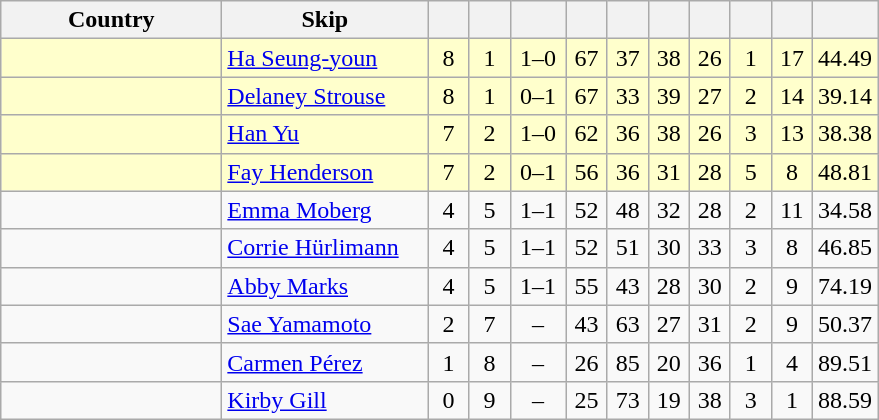<table class=wikitable style="text-align:center;">
<tr>
<th width=140>Country</th>
<th width=130>Skip</th>
<th width=20></th>
<th width=20></th>
<th width=30></th>
<th width=20></th>
<th width=20></th>
<th width=20></th>
<th width=20></th>
<th width=20></th>
<th width=20></th>
<th width=20></th>
</tr>
<tr bgcolor=#ffffcc>
<td style="text-align:left;"></td>
<td style="text-align:left;"><a href='#'>Ha Seung-youn</a></td>
<td>8</td>
<td>1</td>
<td>1–0</td>
<td>67</td>
<td>37</td>
<td>38</td>
<td>26</td>
<td>1</td>
<td>17</td>
<td>44.49</td>
</tr>
<tr bgcolor=#ffffcc>
<td style="text-align:left;"></td>
<td style="text-align:left;"><a href='#'>Delaney Strouse</a></td>
<td>8</td>
<td>1</td>
<td>0–1</td>
<td>67</td>
<td>33</td>
<td>39</td>
<td>27</td>
<td>2</td>
<td>14</td>
<td>39.14</td>
</tr>
<tr bgcolor=#ffffcc>
<td style="text-align:left;"></td>
<td style="text-align:left;"><a href='#'>Han Yu</a></td>
<td>7</td>
<td>2</td>
<td>1–0</td>
<td>62</td>
<td>36</td>
<td>38</td>
<td>26</td>
<td>3</td>
<td>13</td>
<td>38.38</td>
</tr>
<tr bgcolor=#ffffcc>
<td style="text-align:left;"></td>
<td style="text-align:left;"><a href='#'>Fay Henderson</a></td>
<td>7</td>
<td>2</td>
<td>0–1</td>
<td>56</td>
<td>36</td>
<td>31</td>
<td>28</td>
<td>5</td>
<td>8</td>
<td>48.81</td>
</tr>
<tr>
<td style="text-align:left;"></td>
<td style="text-align:left;"><a href='#'>Emma Moberg</a></td>
<td>4</td>
<td>5</td>
<td>1–1</td>
<td>52</td>
<td>48</td>
<td>32</td>
<td>28</td>
<td>2</td>
<td>11</td>
<td>34.58</td>
</tr>
<tr>
<td style="text-align:left;"></td>
<td style="text-align:left;"><a href='#'>Corrie Hürlimann</a></td>
<td>4</td>
<td>5</td>
<td>1–1</td>
<td>52</td>
<td>51</td>
<td>30</td>
<td>33</td>
<td>3</td>
<td>8</td>
<td>46.85</td>
</tr>
<tr>
<td style="text-align:left;"></td>
<td style="text-align:left;"><a href='#'>Abby Marks</a></td>
<td>4</td>
<td>5</td>
<td>1–1</td>
<td>55</td>
<td>43</td>
<td>28</td>
<td>30</td>
<td>2</td>
<td>9</td>
<td>74.19</td>
</tr>
<tr>
<td style="text-align:left;"></td>
<td style="text-align:left;"><a href='#'>Sae Yamamoto</a></td>
<td>2</td>
<td>7</td>
<td>–</td>
<td>43</td>
<td>63</td>
<td>27</td>
<td>31</td>
<td>2</td>
<td>9</td>
<td>50.37</td>
</tr>
<tr>
<td style="text-align:left;"></td>
<td style="text-align:left;"><a href='#'>Carmen Pérez</a></td>
<td>1</td>
<td>8</td>
<td>–</td>
<td>26</td>
<td>85</td>
<td>20</td>
<td>36</td>
<td>1</td>
<td>4</td>
<td>89.51</td>
</tr>
<tr>
<td style="text-align:left;"></td>
<td style="text-align:left;"><a href='#'>Kirby Gill</a></td>
<td>0</td>
<td>9</td>
<td>–</td>
<td>25</td>
<td>73</td>
<td>19</td>
<td>38</td>
<td>3</td>
<td>1</td>
<td>88.59</td>
</tr>
</table>
